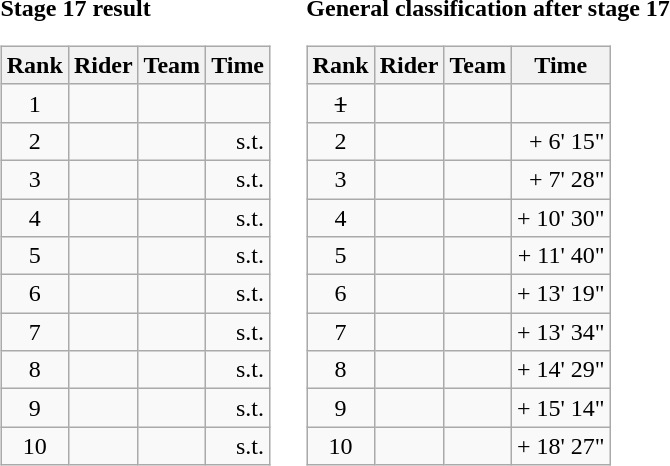<table>
<tr>
<td><strong>Stage 17 result</strong><br><table class="wikitable">
<tr>
<th scope="col">Rank</th>
<th scope="col">Rider</th>
<th scope="col">Team</th>
<th scope="col">Time</th>
</tr>
<tr>
<td style="text-align:center;">1</td>
<td></td>
<td></td>
<td style="text-align:right;"></td>
</tr>
<tr>
<td style="text-align:center;">2</td>
<td></td>
<td></td>
<td style="text-align:right;">s.t.</td>
</tr>
<tr>
<td style="text-align:center;">3</td>
<td></td>
<td></td>
<td style="text-align:right;">s.t.</td>
</tr>
<tr>
<td style="text-align:center;">4</td>
<td></td>
<td></td>
<td style="text-align:right;">s.t.</td>
</tr>
<tr>
<td style="text-align:center;">5</td>
<td></td>
<td></td>
<td style="text-align:right;">s.t.</td>
</tr>
<tr>
<td style="text-align:center;">6</td>
<td></td>
<td></td>
<td style="text-align:right;">s.t.</td>
</tr>
<tr>
<td style="text-align:center;">7</td>
<td></td>
<td></td>
<td style="text-align:right;">s.t.</td>
</tr>
<tr>
<td style="text-align:center;">8</td>
<td></td>
<td></td>
<td style="text-align:right;">s.t.</td>
</tr>
<tr>
<td style="text-align:center;">9</td>
<td></td>
<td></td>
<td style="text-align:right;">s.t.</td>
</tr>
<tr>
<td style="text-align:center;">10</td>
<td></td>
<td></td>
<td style="text-align:right;">s.t.</td>
</tr>
</table>
</td>
<td></td>
<td><strong>General classification after stage 17</strong><br><table class="wikitable">
<tr>
<th scope="col">Rank</th>
<th scope="col">Rider</th>
<th scope="col">Team</th>
<th scope="col">Time</th>
</tr>
<tr>
<td style="text-align:center;"><del>1</del></td>
<td><del></del> </td>
<td><del></del></td>
<td style="text-align:right;"><del></del></td>
</tr>
<tr>
<td style="text-align:center;">2</td>
<td></td>
<td></td>
<td style="text-align:right;">+ 6' 15"</td>
</tr>
<tr>
<td style="text-align:center;">3</td>
<td></td>
<td></td>
<td style="text-align:right;">+ 7' 28"</td>
</tr>
<tr>
<td style="text-align:center;">4</td>
<td></td>
<td></td>
<td style="text-align:right;">+ 10' 30"</td>
</tr>
<tr>
<td style="text-align:center;">5</td>
<td></td>
<td></td>
<td style="text-align:right;">+ 11' 40"</td>
</tr>
<tr>
<td style="text-align:center;">6</td>
<td></td>
<td></td>
<td style="text-align:right;">+ 13' 19"</td>
</tr>
<tr>
<td style="text-align:center;">7</td>
<td></td>
<td></td>
<td style="text-align:right;">+ 13' 34"</td>
</tr>
<tr>
<td style="text-align:center;">8</td>
<td></td>
<td></td>
<td style="text-align:right;">+ 14' 29"</td>
</tr>
<tr>
<td style="text-align:center;">9</td>
<td></td>
<td></td>
<td style="text-align:right;">+ 15' 14"</td>
</tr>
<tr>
<td style="text-align:center;">10</td>
<td></td>
<td></td>
<td style="text-align:right;">+ 18' 27"</td>
</tr>
</table>
</td>
</tr>
</table>
